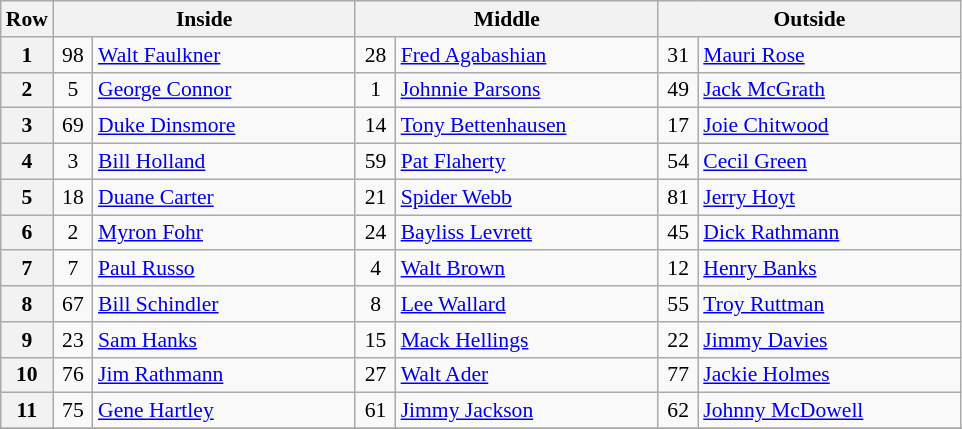<table class="wikitable" style="font-size: 90%;">
<tr>
<th>Row</th>
<th colspan=2 width="195">Inside</th>
<th colspan=2 width="195">Middle</th>
<th colspan=2 width="195">Outside</th>
</tr>
<tr>
<th>1</th>
<td align="center" width="20">98</td>
<td>  <a href='#'>Walt Faulkner</a> </td>
<td align="center" width="20">28</td>
<td>  <a href='#'>Fred Agabashian</a></td>
<td align="center" width="20">31</td>
<td> <a href='#'>Mauri Rose</a> </td>
</tr>
<tr>
<th>2</th>
<td align="center" width="20">5</td>
<td> <a href='#'>George Connor</a></td>
<td align="center" width="20">1</td>
<td> <a href='#'>Johnnie Parsons</a></td>
<td align="center" width="20">49</td>
<td> <a href='#'>Jack McGrath</a></td>
</tr>
<tr>
<th>3</th>
<td align="center" width="20">69</td>
<td> <a href='#'>Duke Dinsmore</a></td>
<td align="center" width="20">14</td>
<td> <a href='#'>Tony Bettenhausen</a></td>
<td align="center" width="20">17</td>
<td> <a href='#'>Joie Chitwood</a></td>
</tr>
<tr>
<th>4</th>
<td align="center" width="20">3</td>
<td> <a href='#'>Bill Holland</a> </td>
<td align="center" width="20">59</td>
<td> <a href='#'>Pat Flaherty</a> </td>
<td align="center" width="20">54</td>
<td> <a href='#'>Cecil Green</a> </td>
</tr>
<tr>
<th>5</th>
<td align="center" width="20">18</td>
<td> <a href='#'>Duane Carter</a></td>
<td align="center" width="20">21</td>
<td> <a href='#'>Spider Webb</a></td>
<td align="center" width="20">81</td>
<td> <a href='#'>Jerry Hoyt</a> </td>
</tr>
<tr>
<th>6</th>
<td align="center" width="20">2</td>
<td> <a href='#'>Myron Fohr</a></td>
<td align="center" width="20">24</td>
<td> <a href='#'>Bayliss Levrett</a></td>
<td align="center" width="20">45</td>
<td> <a href='#'>Dick Rathmann</a> </td>
</tr>
<tr>
<th>7</th>
<td align="center" width="20">7</td>
<td> <a href='#'>Paul Russo</a></td>
<td align="center" width="20">4</td>
<td> <a href='#'>Walt Brown</a></td>
<td align="center" width="20">12</td>
<td> <a href='#'>Henry Banks</a></td>
</tr>
<tr>
<th>8</th>
<td align="center" width="20">67</td>
<td> <a href='#'>Bill Schindler</a> </td>
<td align="center" width="20">8</td>
<td> <a href='#'>Lee Wallard</a></td>
<td align="center" width="20">55</td>
<td> <a href='#'>Troy Ruttman</a></td>
</tr>
<tr>
<th>9</th>
<td align="center" width="20">23</td>
<td> <a href='#'>Sam Hanks</a></td>
<td align="center" width="20">15</td>
<td> <a href='#'>Mack Hellings</a></td>
<td align="center" width="20">22</td>
<td> <a href='#'>Jimmy Davies</a> </td>
</tr>
<tr>
<th>10</th>
<td align="center" width="20">76</td>
<td> <a href='#'>Jim Rathmann</a></td>
<td align="center" width="20">27</td>
<td> <a href='#'>Walt Ader</a> </td>
<td align="center" width="20">77</td>
<td> <a href='#'>Jackie Holmes</a></td>
</tr>
<tr>
<th>11</th>
<td align="center" width="20">75</td>
<td> <a href='#'>Gene Hartley</a> </td>
<td align="center" width="20">61</td>
<td> <a href='#'>Jimmy Jackson</a></td>
<td align="center" width="20">62</td>
<td> <a href='#'>Johnny McDowell</a></td>
</tr>
<tr>
</tr>
</table>
